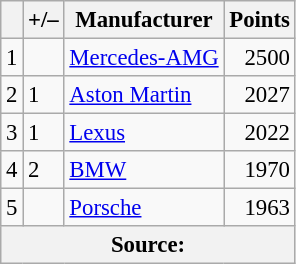<table class="wikitable" style="font-size: 95%;">
<tr>
<th scope="col"></th>
<th scope="col">+/–</th>
<th scope="col">Manufacturer</th>
<th scope="col">Points</th>
</tr>
<tr>
<td align=center>1</td>
<td align="left"></td>
<td> <a href='#'>Mercedes-AMG</a></td>
<td align=right>2500</td>
</tr>
<tr>
<td align=center>2</td>
<td align=left> 1</td>
<td> <a href='#'>Aston Martin</a></td>
<td align=right>2027</td>
</tr>
<tr>
<td align=center>3</td>
<td align="left"> 1</td>
<td> <a href='#'>Lexus</a></td>
<td align=right>2022</td>
</tr>
<tr>
<td align=center>4</td>
<td align="left"> 2</td>
<td> <a href='#'>BMW</a></td>
<td align=right>1970</td>
</tr>
<tr>
<td align=center>5</td>
<td align=left></td>
<td> <a href='#'>Porsche</a></td>
<td align=right>1963</td>
</tr>
<tr>
<th colspan=5>Source:</th>
</tr>
</table>
